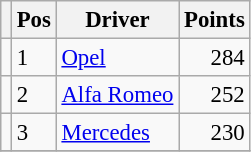<table class="wikitable" style="font-size: 95%;">
<tr>
<th></th>
<th>Pos</th>
<th>Driver</th>
<th>Points</th>
</tr>
<tr>
<td align="left"></td>
<td>1</td>
<td> <a href='#'>Opel</a></td>
<td align="right">284</td>
</tr>
<tr>
<td align="left"></td>
<td>2</td>
<td> <a href='#'>Alfa Romeo</a></td>
<td align="right">252</td>
</tr>
<tr>
<td align="left"></td>
<td>3</td>
<td> <a href='#'>Mercedes</a></td>
<td align="right">230</td>
</tr>
<tr>
</tr>
</table>
